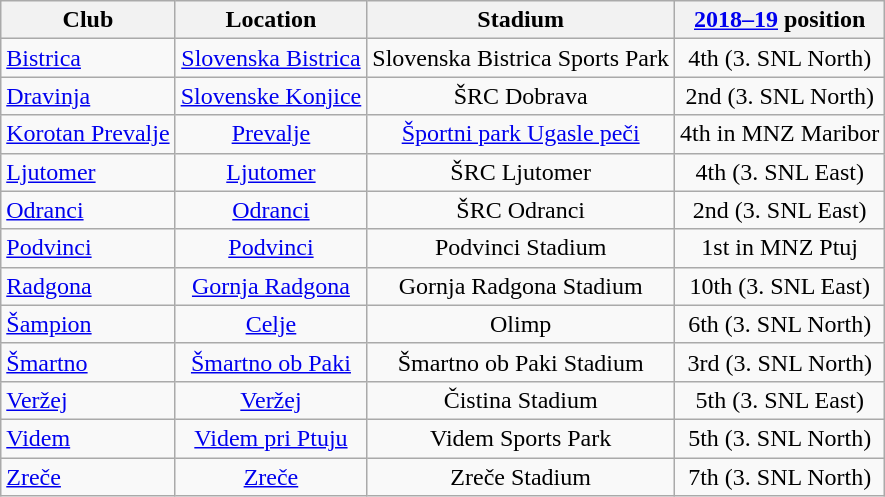<table class="wikitable" style="text-align:center;">
<tr>
<th>Club</th>
<th>Location</th>
<th>Stadium</th>
<th><a href='#'>2018–19</a> position</th>
</tr>
<tr>
<td style="text-align:left;"><a href='#'>Bistrica</a></td>
<td><a href='#'>Slovenska Bistrica</a></td>
<td>Slovenska Bistrica Sports Park</td>
<td>4th (3. SNL North)</td>
</tr>
<tr>
<td style="text-align:left;"><a href='#'>Dravinja</a></td>
<td><a href='#'>Slovenske Konjice</a></td>
<td>ŠRC Dobrava</td>
<td>2nd (3. SNL North)</td>
</tr>
<tr>
<td style="text-align:left;"><a href='#'>Korotan Prevalje</a></td>
<td><a href='#'>Prevalje</a></td>
<td><a href='#'>Športni park Ugasle peči</a></td>
<td>4th in MNZ Maribor</td>
</tr>
<tr>
<td style="text-align:left;"><a href='#'>Ljutomer</a></td>
<td><a href='#'>Ljutomer</a></td>
<td>ŠRC Ljutomer</td>
<td>4th (3. SNL East)</td>
</tr>
<tr>
<td style="text-align:left;"><a href='#'>Odranci</a></td>
<td><a href='#'>Odranci</a></td>
<td>ŠRC Odranci</td>
<td>2nd (3. SNL East)</td>
</tr>
<tr>
<td style="text-align:left;"><a href='#'>Podvinci</a></td>
<td><a href='#'>Podvinci</a></td>
<td>Podvinci Stadium</td>
<td>1st in MNZ Ptuj</td>
</tr>
<tr>
<td style="text-align:left;"><a href='#'>Radgona</a></td>
<td><a href='#'>Gornja Radgona</a></td>
<td>Gornja Radgona Stadium</td>
<td>10th (3. SNL East)</td>
</tr>
<tr>
<td style="text-align:left;"><a href='#'>Šampion</a></td>
<td><a href='#'>Celje</a></td>
<td>Olimp</td>
<td>6th (3. SNL North)</td>
</tr>
<tr>
<td style="text-align:left;"><a href='#'>Šmartno</a></td>
<td><a href='#'>Šmartno ob Paki</a></td>
<td>Šmartno ob Paki Stadium</td>
<td>3rd (3. SNL North)</td>
</tr>
<tr>
<td style="text-align:left;"><a href='#'>Veržej</a></td>
<td><a href='#'>Veržej</a></td>
<td>Čistina Stadium</td>
<td>5th (3. SNL East)</td>
</tr>
<tr>
<td style="text-align:left;"><a href='#'>Videm</a></td>
<td><a href='#'>Videm pri Ptuju</a></td>
<td>Videm Sports Park</td>
<td>5th (3. SNL North)</td>
</tr>
<tr>
<td style="text-align:left;"><a href='#'>Zreče</a></td>
<td><a href='#'>Zreče</a></td>
<td>Zreče Stadium</td>
<td>7th (3. SNL North)</td>
</tr>
</table>
